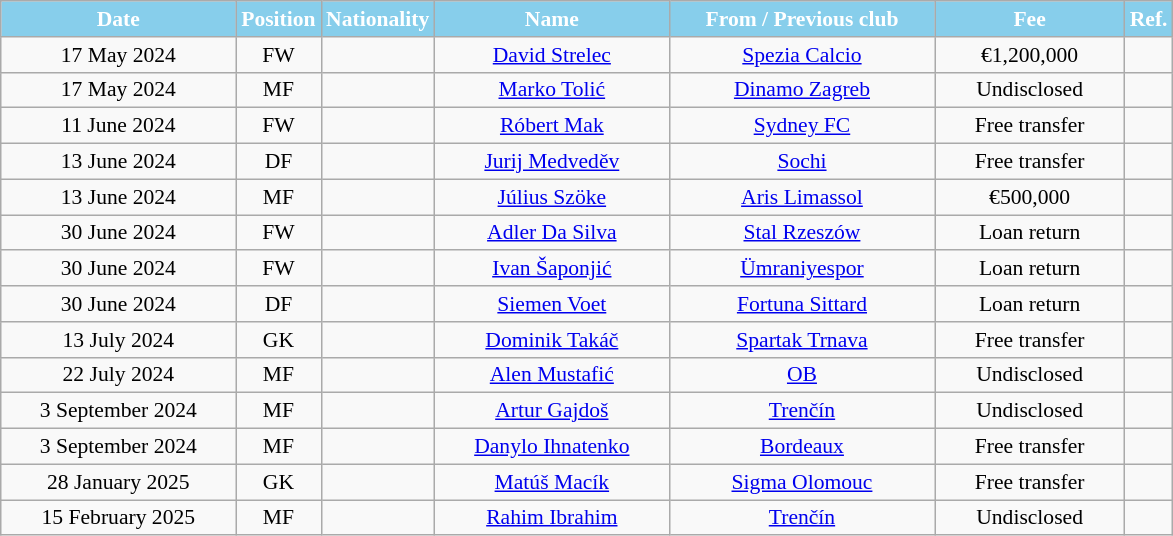<table class="wikitable"  style="text-align:center; font-size:90%; ">
<tr>
<th style="background:#87CEEB; color:#FFFFFF; width:150px;">Date</th>
<th style="background:#87CEEB; color:#FFFFFF; width:50px;">Position</th>
<th style="background:#87CEEB; color:#FFFFFF; width:50px;">Nationality</th>
<th style="background:#87CEEB; color:#FFFFFF; width:150px;">Name</th>
<th style="background:#87CEEB; color:#FFFFFF; width:170px;">From / Previous club</th>
<th style="background:#87CEEB; color:#FFFFFF; width:120px;">Fee</th>
<th style="background:#87CEEB; color:#FFFFFF; width:25px;">Ref.</th>
</tr>
<tr>
<td>17 May 2024</td>
<td>FW</td>
<td></td>
<td><a href='#'>David Strelec</a></td>
<td> <a href='#'>Spezia Calcio</a></td>
<td>€1,200,000</td>
<td></td>
</tr>
<tr>
<td>17 May 2024</td>
<td>MF</td>
<td></td>
<td><a href='#'>Marko Tolić</a></td>
<td> <a href='#'>Dinamo Zagreb</a></td>
<td>Undisclosed</td>
<td></td>
</tr>
<tr>
<td>11 June 2024</td>
<td>FW</td>
<td></td>
<td><a href='#'>Róbert Mak</a></td>
<td> <a href='#'>Sydney FC</a></td>
<td>Free transfer</td>
<td></td>
</tr>
<tr>
<td>13 June 2024</td>
<td>DF</td>
<td></td>
<td><a href='#'>Jurij Medveděv</a></td>
<td> <a href='#'>Sochi</a></td>
<td>Free transfer</td>
<td></td>
</tr>
<tr>
<td>13 June 2024</td>
<td>MF</td>
<td></td>
<td><a href='#'>Július Szöke</a></td>
<td> <a href='#'>Aris Limassol</a></td>
<td>€500,000</td>
<td></td>
</tr>
<tr>
<td>30 June 2024</td>
<td>FW</td>
<td></td>
<td><a href='#'>Adler Da Silva</a></td>
<td> <a href='#'>Stal Rzeszów</a></td>
<td>Loan return</td>
<td></td>
</tr>
<tr>
<td>30 June 2024</td>
<td>FW</td>
<td></td>
<td><a href='#'>Ivan Šaponjić</a></td>
<td> <a href='#'>Ümraniyespor</a></td>
<td>Loan return</td>
<td></td>
</tr>
<tr>
<td>30 June 2024</td>
<td>DF</td>
<td></td>
<td><a href='#'>Siemen Voet</a></td>
<td> <a href='#'>Fortuna Sittard</a></td>
<td>Loan return</td>
<td></td>
</tr>
<tr>
<td>13 July 2024</td>
<td>GK</td>
<td></td>
<td><a href='#'>Dominik Takáč</a></td>
<td> <a href='#'>Spartak Trnava</a></td>
<td>Free transfer</td>
<td></td>
</tr>
<tr>
<td>22 July 2024</td>
<td>MF</td>
<td></td>
<td><a href='#'>Alen Mustafić</a></td>
<td> <a href='#'>OB</a></td>
<td>Undisclosed</td>
<td></td>
</tr>
<tr>
<td>3 September 2024</td>
<td>MF</td>
<td></td>
<td><a href='#'>Artur Gajdoš</a></td>
<td> <a href='#'>Trenčín</a></td>
<td>Undisclosed</td>
<td></td>
</tr>
<tr>
<td>3 September 2024</td>
<td>MF</td>
<td></td>
<td><a href='#'>Danylo Ihnatenko</a></td>
<td> <a href='#'>Bordeaux</a></td>
<td>Free transfer</td>
<td></td>
</tr>
<tr>
<td>28 January 2025</td>
<td>GK</td>
<td></td>
<td><a href='#'>Matúš Macík</a></td>
<td> <a href='#'>Sigma Olomouc</a></td>
<td>Free transfer</td>
<td></td>
</tr>
<tr>
<td>15 February 2025</td>
<td>MF</td>
<td></td>
<td><a href='#'>Rahim Ibrahim</a></td>
<td> <a href='#'>Trenčín</a></td>
<td>Undisclosed</td>
<td></td>
</tr>
</table>
